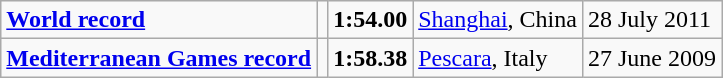<table class="wikitable">
<tr>
<td><strong><a href='#'>World record</a></strong></td>
<td></td>
<td><strong>1:54.00</strong></td>
<td><a href='#'>Shanghai</a>, China</td>
<td>28 July 2011</td>
</tr>
<tr>
<td><strong><a href='#'>Mediterranean Games record</a></strong></td>
<td></td>
<td><strong>1:58.38</strong></td>
<td><a href='#'>Pescara</a>, Italy</td>
<td>27 June 2009</td>
</tr>
</table>
